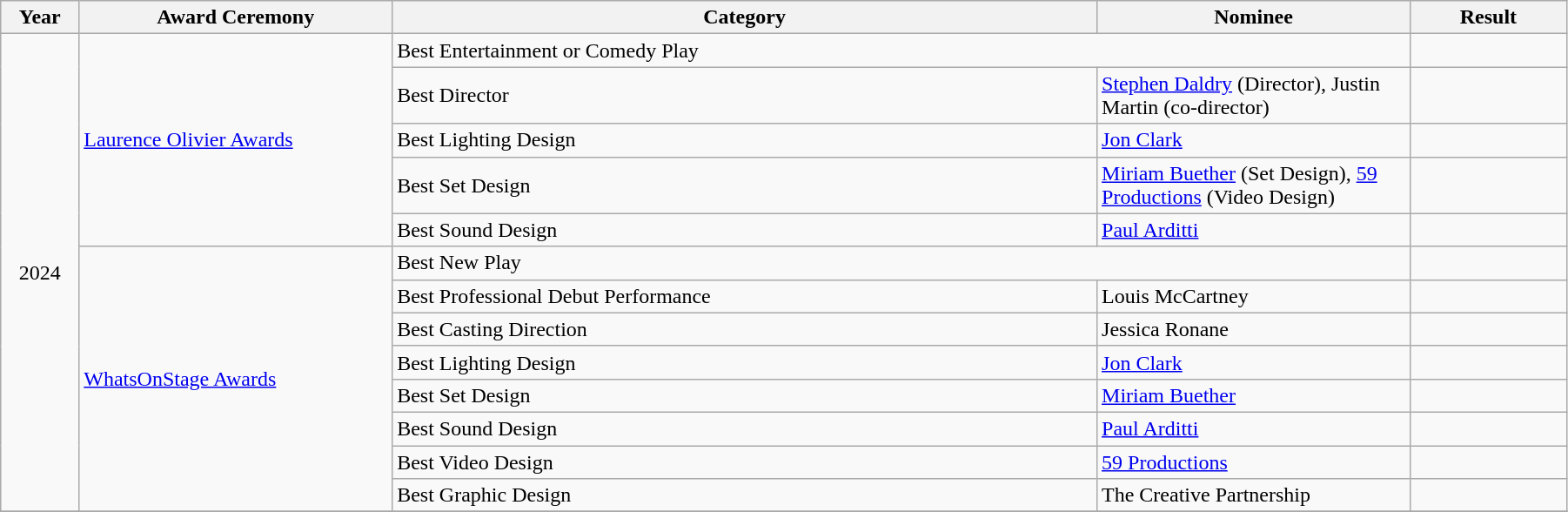<table class="wikitable" style="width:95%;">
<tr>
<th style="width:5%;">Year</th>
<th style="width:20%;">Award Ceremony</th>
<th style="width:45%;">Category</th>
<th style="width:20%;">Nominee</th>
<th>Result</th>
</tr>
<tr>
<td rowspan="13" style="text-align:center;">2024</td>
<td rowspan="5"><a href='#'>Laurence Olivier Awards</a></td>
<td colspan="2">Best Entertainment or Comedy Play</td>
<td></td>
</tr>
<tr>
<td>Best Director</td>
<td><a href='#'>Stephen Daldry</a> (Director), Justin Martin (co-director)</td>
<td></td>
</tr>
<tr>
<td>Best Lighting Design</td>
<td><a href='#'>Jon Clark</a></td>
<td></td>
</tr>
<tr>
<td>Best Set Design</td>
<td><a href='#'>Miriam Buether</a> (Set Design), <a href='#'>59 Productions</a> (Video Design)</td>
<td></td>
</tr>
<tr>
<td>Best Sound Design</td>
<td><a href='#'>Paul Arditti</a></td>
<td></td>
</tr>
<tr>
<td rowspan="8"><a href='#'>WhatsOnStage Awards</a></td>
<td colspan="2">Best New Play</td>
<td></td>
</tr>
<tr>
<td>Best Professional Debut Performance</td>
<td>Louis McCartney</td>
<td></td>
</tr>
<tr>
<td>Best Casting Direction</td>
<td>Jessica Ronane</td>
<td></td>
</tr>
<tr>
<td>Best Lighting Design</td>
<td><a href='#'>Jon Clark</a></td>
<td></td>
</tr>
<tr>
<td>Best Set Design</td>
<td><a href='#'>Miriam Buether</a></td>
<td></td>
</tr>
<tr>
<td>Best Sound Design</td>
<td><a href='#'>Paul Arditti</a></td>
<td></td>
</tr>
<tr>
<td>Best Video Design</td>
<td><a href='#'>59 Productions</a></td>
<td></td>
</tr>
<tr>
<td>Best Graphic Design</td>
<td>The Creative Partnership</td>
<td></td>
</tr>
<tr>
</tr>
</table>
